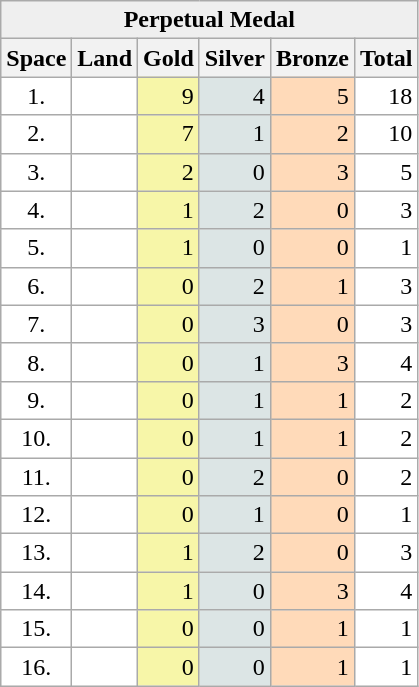<table class="wikitable">
<tr ---- bgcolor="#efefef">
<td colspan=7 align="center"><strong>Perpetual Medal</strong></td>
</tr>
<tr style="background:#efefef" align="right">
<th align="center">Space</th>
<th align="left">Land</th>
<th>Gold</th>
<th>Silver</th>
<th>Bronze</th>
<th>Total</th>
</tr>
<tr bgcolor="#FFFFFF" align="right">
<td align="center">1.</td>
<td align="left"></td>
<td style="background:#F7F6A8;">9</td>
<td style="background:#DCE5E5;">4</td>
<td style="background:#FFDAB9;">5</td>
<td>18</td>
</tr>
<tr bgcolor="#FFFFFF" align="right">
<td align="center">2.</td>
<td align="left"></td>
<td style="background:#F7F6A8;">7</td>
<td style="background:#DCE5E5;">1</td>
<td style="background:#FFDAB9;">2</td>
<td>10</td>
</tr>
<tr bgcolor="#FFFFFF" align="right">
<td align="center">3.</td>
<td align="left"></td>
<td style="background:#F7F6A8;">2</td>
<td style="background:#DCE5E5;">0</td>
<td style="background:#FFDAB9;">3</td>
<td>5</td>
</tr>
<tr bgcolor="#FFFFFF" align="right">
<td align="center">4.</td>
<td align="left"></td>
<td style="background:#F7F6A8;">1</td>
<td style="background:#DCE5E5;">2</td>
<td style="background:#FFDAB9;">0</td>
<td>3</td>
</tr>
<tr bgcolor="#FFFFFF" align="right">
<td align="center">5.</td>
<td align="left"></td>
<td style="background:#F7F6A8;">1</td>
<td style="background:#DCE5E5;">0</td>
<td style="background:#FFDAB9;">0</td>
<td>1</td>
</tr>
<tr bgcolor="#FFFFFF" align="right">
<td align="center">6.</td>
<td align="left"></td>
<td style="background:#F7F6A8;">0</td>
<td style="background:#DCE5E5;">2</td>
<td style="background:#FFDAB9;">1</td>
<td>3</td>
</tr>
<tr bgcolor="#FFFFFF" align="right">
<td align="center">7.</td>
<td align="left"></td>
<td style="background:#F7F6A8;">0</td>
<td style="background:#DCE5E5;">3</td>
<td style="background:#FFDAB9;">0</td>
<td>3</td>
</tr>
<tr bgcolor="#FFFFFF" align="right">
<td align="center">8.</td>
<td align="left"></td>
<td style="background:#F7F6A8;">0</td>
<td style="background:#DCE5E5;">1</td>
<td style="background:#FFDAB9;">3</td>
<td>4</td>
</tr>
<tr bgcolor="#FFFFFF" align="right">
<td align="center">9.</td>
<td align="left"></td>
<td style="background:#F7F6A8;">0</td>
<td style="background:#DCE5E5;">1</td>
<td style="background:#FFDAB9;">1</td>
<td>2</td>
</tr>
<tr bgcolor="#FFFFFF" align="right">
<td align="center">10.</td>
<td align="left"></td>
<td style="background:#F7F6A8;">0</td>
<td style="background:#DCE5E5;">1</td>
<td style="background:#FFDAB9;">1</td>
<td>2</td>
</tr>
<tr bgcolor="#FFFFFF" align="right">
<td align="center">11.</td>
<td align="left"></td>
<td style="background:#F7F6A8;">0</td>
<td style="background:#DCE5E5;">2</td>
<td style="background:#FFDAB9;">0</td>
<td>2</td>
</tr>
<tr bgcolor="#FFFFFF" align="right">
<td align="center">12.</td>
<td align="left"></td>
<td style="background:#F7F6A8;">0</td>
<td style="background:#DCE5E5;">1</td>
<td style="background:#FFDAB9;">0</td>
<td>1</td>
</tr>
<tr bgcolor="#FFFFFF" align="right">
<td align="center">13.</td>
<td align="left"></td>
<td style="background:#F7F6A8;">1</td>
<td style="background:#DCE5E5;">2</td>
<td style="background:#FFDAB9;">0</td>
<td>3</td>
</tr>
<tr bgcolor="#FFFFFF" align="right">
<td align="center">14.</td>
<td align="left"></td>
<td style="background:#F7F6A8;">1</td>
<td style="background:#DCE5E5;">0</td>
<td style="background:#FFDAB9;">3</td>
<td>4</td>
</tr>
<tr bgcolor="#FFFFFF" align="right">
<td align="center">15.</td>
<td align="left"></td>
<td style="background:#F7F6A8;">0</td>
<td style="background:#DCE5E5;">0</td>
<td style="background:#FFDAB9;">1</td>
<td>1</td>
</tr>
<tr bgcolor="#FFFFFF" align="right">
<td align="center">16.</td>
<td align="left"></td>
<td style="background:#F7F6A8;">0</td>
<td style="background:#DCE5E5;">0</td>
<td style="background:#FFDAB9;">1</td>
<td>1</td>
</tr>
</table>
